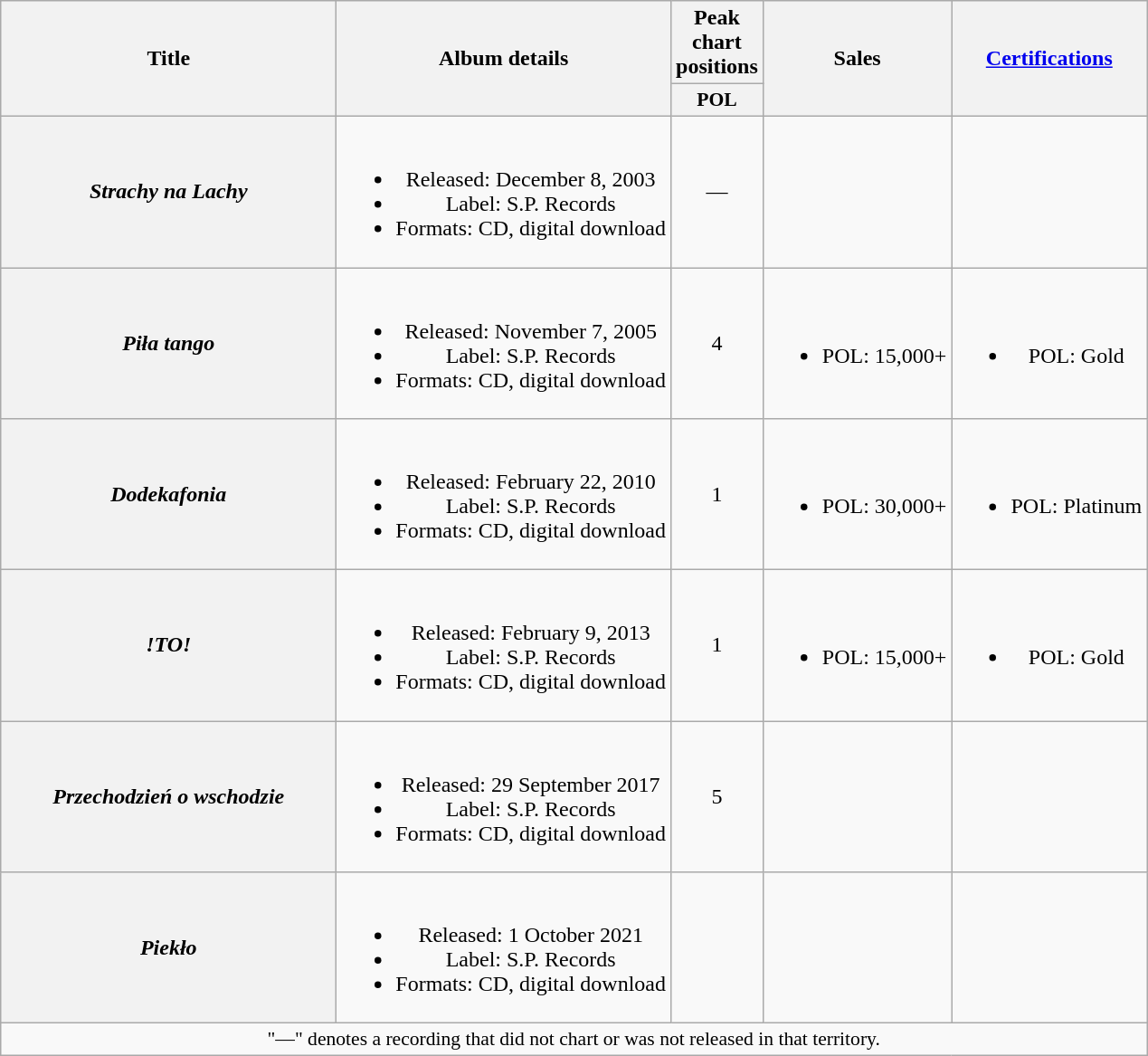<table class="wikitable plainrowheaders" style="text-align:center;">
<tr>
<th scope="col" rowspan="2" style="width:15em;">Title</th>
<th scope="col" rowspan="2">Album details</th>
<th scope="col" colspan="1">Peak chart positions</th>
<th scope="col" rowspan="2">Sales</th>
<th scope="col" rowspan="2"><a href='#'>Certifications</a></th>
</tr>
<tr>
<th scope="col" style="width:3em;font-size:90%;">POL<br></th>
</tr>
<tr>
<th scope="row"><em>Strachy na Lachy</em></th>
<td><br><ul><li>Released: December 8, 2003</li><li>Label: S.P. Records</li><li>Formats: CD, digital download</li></ul></td>
<td>—</td>
<td></td>
<td></td>
</tr>
<tr>
<th scope="row"><em>Piła tango</em></th>
<td><br><ul><li>Released: November 7, 2005</li><li>Label: S.P. Records</li><li>Formats: CD, digital download</li></ul></td>
<td>4</td>
<td><br><ul><li>POL: 15,000+</li></ul></td>
<td><br><ul><li>POL: Gold</li></ul></td>
</tr>
<tr>
<th scope="row"><em>Dodekafonia</em></th>
<td><br><ul><li>Released: February 22, 2010</li><li>Label: S.P. Records</li><li>Formats: CD, digital download</li></ul></td>
<td>1</td>
<td><br><ul><li>POL: 30,000+</li></ul></td>
<td><br><ul><li>POL: Platinum</li></ul></td>
</tr>
<tr>
<th scope="row"><em>!TO!</em></th>
<td><br><ul><li>Released: February 9, 2013</li><li>Label: S.P. Records</li><li>Formats: CD, digital download</li></ul></td>
<td>1</td>
<td><br><ul><li>POL: 15,000+</li></ul></td>
<td><br><ul><li>POL: Gold</li></ul></td>
</tr>
<tr>
<th scope="row"><em>Przechodzień o wschodzie</em></th>
<td><br><ul><li>Released: 29 September 2017</li><li>Label: S.P. Records</li><li>Formats: CD, digital download</li></ul></td>
<td>5</td>
<td></td>
<td></td>
</tr>
<tr>
<th scope="row"><em>Piekło</em></th>
<td><br><ul><li>Released: 1 October 2021</li><li>Label: S.P. Records</li><li>Formats: CD, digital download</li></ul></td>
<td></td>
<td></td>
<td></td>
</tr>
<tr>
<td colspan="20" style="font-size:90%">"—" denotes a recording that did not chart or was not released in that territory.</td>
</tr>
</table>
